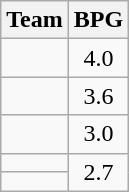<table class=wikitable>
<tr>
<th>Team</th>
<th>BPG</th>
</tr>
<tr>
<td></td>
<td align=center>4.0</td>
</tr>
<tr>
<td></td>
<td align=center>3.6</td>
</tr>
<tr>
<td></td>
<td align=center>3.0</td>
</tr>
<tr>
<td></td>
<td align=center rowspan=2>2.7</td>
</tr>
<tr>
<td></td>
</tr>
</table>
